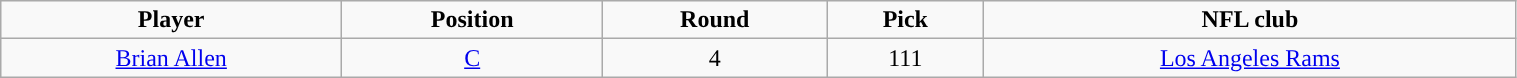<table class="wikitable" width="80%">
<tr align="center">
<td><strong>Player</strong></td>
<td><strong>Position</strong></td>
<td><strong>Round</strong></td>
<td><strong>Pick</strong></td>
<td><strong>NFL club</strong></td>
</tr>
<tr align="center" bgcolor="">
<td><a href='#'>Brian Allen</a></td>
<td><a href='#'>C</a></td>
<td>4</td>
<td>111</td>
<td><a href='#'>Los Angeles Rams</a></td>
</tr>
</table>
